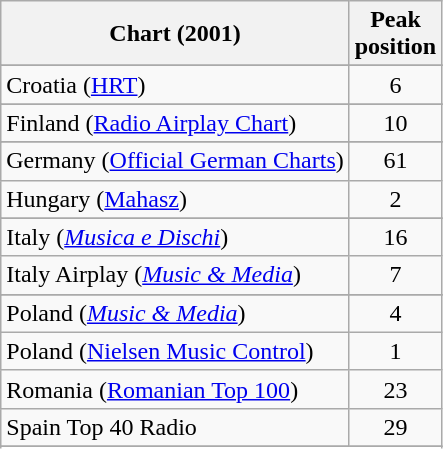<table class="wikitable sortable">
<tr>
<th>Chart (2001)</th>
<th>Peak<br>position</th>
</tr>
<tr>
</tr>
<tr>
</tr>
<tr>
<td>Croatia (<a href='#'>HRT</a>)</td>
<td align="center">6</td>
</tr>
<tr>
</tr>
<tr>
<td>Finland (<a href='#'>Radio Airplay Chart</a>)</td>
<td align="center">10</td>
</tr>
<tr>
</tr>
<tr>
<td align="left">Germany (<a href='#'>Official German Charts</a>)</td>
<td align="center">61</td>
</tr>
<tr>
<td align="left">Hungary (<a href='#'>Mahasz</a>)</td>
<td align="center">2</td>
</tr>
<tr>
</tr>
<tr>
<td>Italy (<em><a href='#'>Musica e Dischi</a></em>)</td>
<td align="center">16</td>
</tr>
<tr>
<td align="left">Italy Airplay (<em><a href='#'>Music & Media</a></em>)</td>
<td align="center">7</td>
</tr>
<tr>
</tr>
<tr>
<td align="left">Poland (<em><a href='#'>Music & Media</a></em>)</td>
<td align="center">4</td>
</tr>
<tr>
<td align="left">Poland (<a href='#'>Nielsen Music Control</a>)</td>
<td align="center">1</td>
</tr>
<tr>
<td align="left">Romania (<a href='#'>Romanian Top 100</a>)</td>
<td align="center">23</td>
</tr>
<tr>
<td>Spain Top 40 Radio</td>
<td style="text-align:center;">29</td>
</tr>
<tr>
</tr>
<tr>
</tr>
</table>
